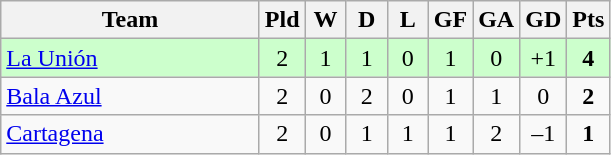<table class="wikitable" style="text-align: center;">
<tr>
<th width=165>Team</th>
<th width=20>Pld</th>
<th width=20>W</th>
<th width=20>D</th>
<th width=20>L</th>
<th width=20>GF</th>
<th width=20>GA</th>
<th width=20>GD</th>
<th width=20>Pts</th>
</tr>
<tr bgcolor=#ccffcc>
<td align=left><a href='#'>La Unión</a></td>
<td>2</td>
<td>1</td>
<td>1</td>
<td>0</td>
<td>1</td>
<td>0</td>
<td>+1</td>
<td><strong>4</strong></td>
</tr>
<tr>
<td align=left><a href='#'>Bala Azul</a></td>
<td>2</td>
<td>0</td>
<td>2</td>
<td>0</td>
<td>1</td>
<td>1</td>
<td>0</td>
<td><strong>2</strong></td>
</tr>
<tr>
<td align=left><a href='#'>Cartagena</a></td>
<td>2</td>
<td>0</td>
<td>1</td>
<td>1</td>
<td>1</td>
<td>2</td>
<td>–1</td>
<td><strong>1</strong></td>
</tr>
</table>
